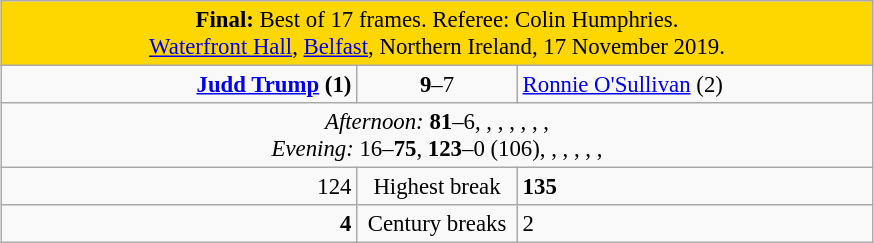<table class="wikitable" style="font-size: 95%; margin: 1em auto 1em auto;">
<tr>
<td colspan="3" align="center" bgcolor="#ffd700"><strong>Final:</strong> Best of 17 frames. Referee: Colin Humphries.<br> <a href='#'>Waterfront Hall</a>, <a href='#'>Belfast</a>, Northern Ireland, 17 November 2019.</td>
</tr>
<tr>
<td width="230" align="right"><strong><a href='#'>Judd Trump</a> (1)</strong><br></td>
<td width="100" align="center"><strong>9</strong>–7</td>
<td width="230"><a href='#'>Ronnie O'Sullivan</a> (2)<br></td>
</tr>
<tr>
<td colspan="3" align="center" style="font-size: 100%"><em>Afternoon:</em> <strong>81</strong>–6, , , , , , ,  <br><em>Evening:</em> 16–<strong>75</strong>, <strong>123</strong>–0 (106), , , , , , </td>
</tr>
<tr>
<td align="right">124</td>
<td align="center">Highest break</td>
<td><strong>135</strong></td>
</tr>
<tr>
<td align="right"><strong>4</strong></td>
<td align="center">Century breaks</td>
<td>2</td>
</tr>
</table>
